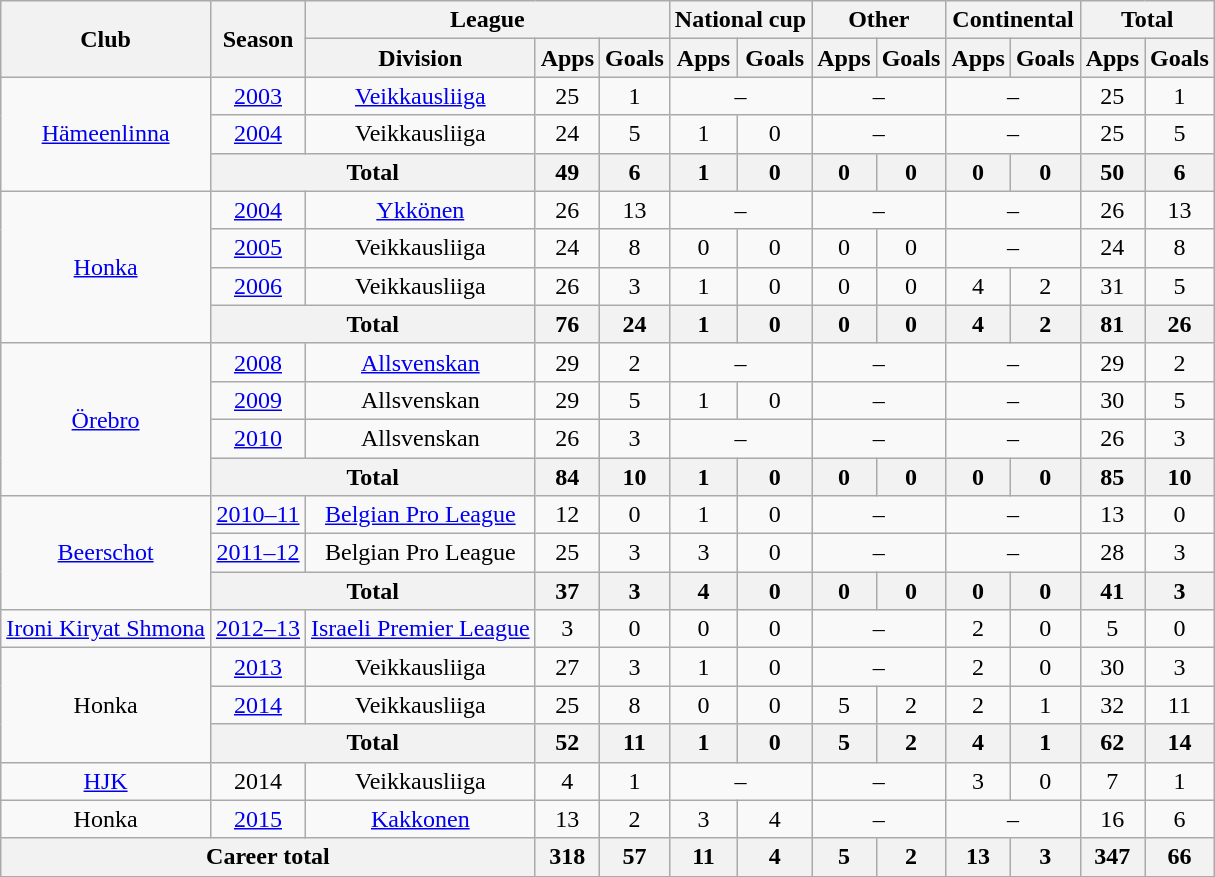<table class="wikitable" style="text-align:center">
<tr>
<th rowspan="2">Club</th>
<th rowspan="2">Season</th>
<th colspan="3">League</th>
<th colspan="2">National cup</th>
<th colspan="2">Other</th>
<th colspan="2">Continental</th>
<th colspan="2">Total</th>
</tr>
<tr>
<th>Division</th>
<th>Apps</th>
<th>Goals</th>
<th>Apps</th>
<th>Goals</th>
<th>Apps</th>
<th>Goals</th>
<th>Apps</th>
<th>Goals</th>
<th>Apps</th>
<th>Goals</th>
</tr>
<tr>
<td rowspan="3"><a href='#'>Hämeenlinna</a></td>
<td><a href='#'>2003</a></td>
<td><a href='#'>Veikkausliiga</a></td>
<td>25</td>
<td>1</td>
<td colspan="2">–</td>
<td colspan="2">–</td>
<td colspan="2">–</td>
<td>25</td>
<td>1</td>
</tr>
<tr>
<td><a href='#'>2004</a></td>
<td>Veikkausliiga</td>
<td>24</td>
<td>5</td>
<td>1</td>
<td>0</td>
<td colspan="2">–</td>
<td colspan="2">–</td>
<td>25</td>
<td>5</td>
</tr>
<tr>
<th colspan="2">Total</th>
<th>49</th>
<th>6</th>
<th>1</th>
<th>0</th>
<th>0</th>
<th>0</th>
<th>0</th>
<th>0</th>
<th>50</th>
<th>6</th>
</tr>
<tr>
<td rowspan="4"><a href='#'>Honka</a></td>
<td><a href='#'>2004</a></td>
<td><a href='#'>Ykkönen</a></td>
<td>26</td>
<td>13</td>
<td colspan="2">–</td>
<td colspan="2">–</td>
<td colspan="2">–</td>
<td>26</td>
<td>13</td>
</tr>
<tr>
<td><a href='#'>2005</a></td>
<td>Veikkausliiga</td>
<td>24</td>
<td>8</td>
<td>0</td>
<td>0</td>
<td>0</td>
<td>0</td>
<td colspan="2">–</td>
<td>24</td>
<td>8</td>
</tr>
<tr>
<td><a href='#'>2006</a></td>
<td>Veikkausliiga</td>
<td>26</td>
<td>3</td>
<td>1</td>
<td>0</td>
<td>0</td>
<td>0</td>
<td>4</td>
<td>2</td>
<td>31</td>
<td>5</td>
</tr>
<tr>
<th colspan="2">Total</th>
<th>76</th>
<th>24</th>
<th>1</th>
<th>0</th>
<th>0</th>
<th>0</th>
<th>4</th>
<th>2</th>
<th>81</th>
<th>26</th>
</tr>
<tr>
<td rowspan="4"><a href='#'>Örebro</a></td>
<td><a href='#'>2008</a></td>
<td><a href='#'>Allsvenskan</a></td>
<td>29</td>
<td>2</td>
<td colspan="2">–</td>
<td colspan="2">–</td>
<td colspan="2">–</td>
<td>29</td>
<td>2</td>
</tr>
<tr>
<td><a href='#'>2009</a></td>
<td>Allsvenskan</td>
<td>29</td>
<td>5</td>
<td>1</td>
<td>0</td>
<td colspan="2">–</td>
<td colspan="2">–</td>
<td>30</td>
<td>5</td>
</tr>
<tr>
<td><a href='#'>2010</a></td>
<td>Allsvenskan</td>
<td>26</td>
<td>3</td>
<td colspan="2">–</td>
<td colspan="2">–</td>
<td colspan="2">–</td>
<td>26</td>
<td>3</td>
</tr>
<tr>
<th colspan="2">Total</th>
<th>84</th>
<th>10</th>
<th>1</th>
<th>0</th>
<th>0</th>
<th>0</th>
<th>0</th>
<th>0</th>
<th>85</th>
<th>10</th>
</tr>
<tr>
<td rowspan="3"><a href='#'>Beerschot</a></td>
<td><a href='#'>2010–11</a></td>
<td><a href='#'>Belgian Pro League</a></td>
<td>12</td>
<td>0</td>
<td>1</td>
<td>0</td>
<td colspan="2">–</td>
<td colspan="2">–</td>
<td>13</td>
<td>0</td>
</tr>
<tr>
<td><a href='#'>2011–12</a></td>
<td>Belgian Pro League</td>
<td>25</td>
<td>3</td>
<td>3</td>
<td>0</td>
<td colspan="2">–</td>
<td colspan="2">–</td>
<td>28</td>
<td>3</td>
</tr>
<tr>
<th colspan="2">Total</th>
<th>37</th>
<th>3</th>
<th>4</th>
<th>0</th>
<th>0</th>
<th>0</th>
<th>0</th>
<th>0</th>
<th>41</th>
<th>3</th>
</tr>
<tr>
<td><a href='#'>Ironi Kiryat Shmona</a></td>
<td><a href='#'>2012–13</a></td>
<td><a href='#'>Israeli Premier League</a></td>
<td>3</td>
<td>0</td>
<td>0</td>
<td>0</td>
<td colspan="2">–</td>
<td>2</td>
<td>0</td>
<td>5</td>
<td>0</td>
</tr>
<tr>
<td rowspan="3">Honka</td>
<td><a href='#'>2013</a></td>
<td>Veikkausliiga</td>
<td>27</td>
<td>3</td>
<td>1</td>
<td>0</td>
<td colspan="2">–</td>
<td>2</td>
<td>0</td>
<td>30</td>
<td>3</td>
</tr>
<tr>
<td><a href='#'>2014</a></td>
<td>Veikkausliiga</td>
<td>25</td>
<td>8</td>
<td>0</td>
<td>0</td>
<td>5</td>
<td>2</td>
<td>2</td>
<td>1</td>
<td>32</td>
<td>11</td>
</tr>
<tr>
<th colspan="2">Total</th>
<th>52</th>
<th>11</th>
<th>1</th>
<th>0</th>
<th>5</th>
<th>2</th>
<th>4</th>
<th>1</th>
<th>62</th>
<th>14</th>
</tr>
<tr>
<td><a href='#'>HJK</a></td>
<td>2014</td>
<td>Veikkausliiga</td>
<td>4</td>
<td>1</td>
<td colspan="2">–</td>
<td colspan="2">–</td>
<td>3</td>
<td>0</td>
<td>7</td>
<td>1</td>
</tr>
<tr>
<td>Honka</td>
<td><a href='#'>2015</a></td>
<td><a href='#'>Kakkonen</a></td>
<td>13</td>
<td>2</td>
<td>3</td>
<td>4</td>
<td colspan="2">–</td>
<td colspan="2">–</td>
<td>16</td>
<td>6</td>
</tr>
<tr>
<th colspan="3">Career total</th>
<th>318</th>
<th>57</th>
<th>11</th>
<th>4</th>
<th>5</th>
<th>2</th>
<th>13</th>
<th>3</th>
<th>347</th>
<th>66</th>
</tr>
</table>
